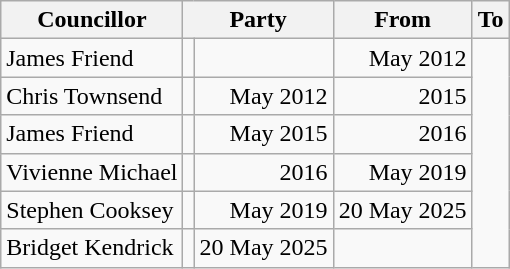<table class=wikitable>
<tr>
<th>Councillor</th>
<th colspan=2>Party</th>
<th>From</th>
<th>To</th>
</tr>
<tr>
<td>James Friend</td>
<td></td>
<td></td>
<td align=right>May 2012</td>
</tr>
<tr>
<td>Chris Townsend</td>
<td></td>
<td align=right>May 2012</td>
<td align=right>2015</td>
</tr>
<tr>
<td>James Friend</td>
<td></td>
<td align=right>May 2015</td>
<td align=right>2016</td>
</tr>
<tr>
<td>Vivienne Michael</td>
<td></td>
<td align=right>2016</td>
<td align=right>May 2019</td>
</tr>
<tr>
<td>Stephen Cooksey</td>
<td></td>
<td align=right>May 2019</td>
<td align=right>20 May 2025</td>
</tr>
<tr>
<td>Bridget Kendrick</td>
<td></td>
<td align=right>20 May 2025</td>
<td align=right></td>
</tr>
</table>
